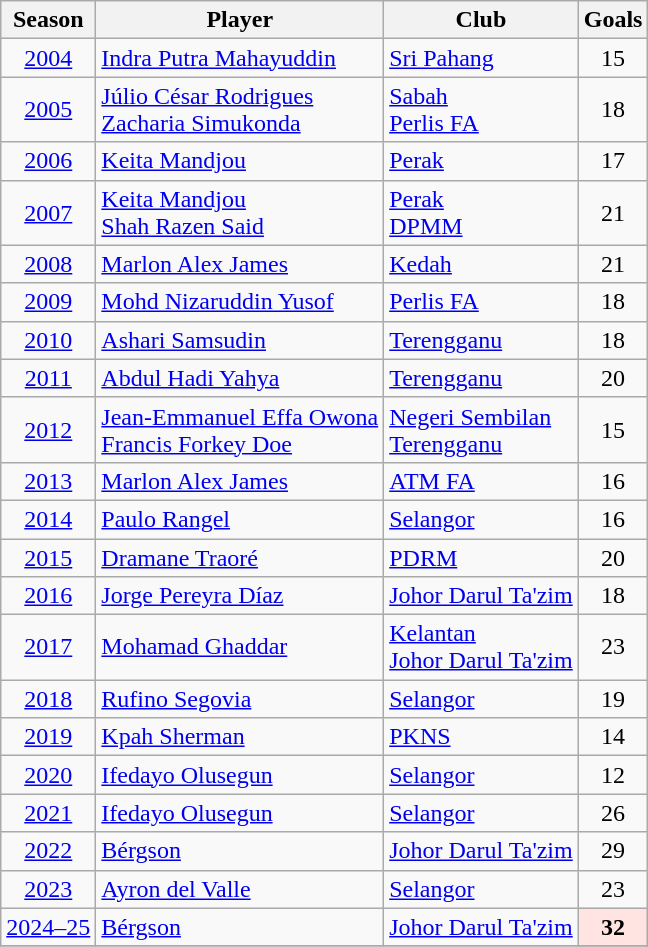<table class="wikitable">
<tr>
<th>Season</th>
<th>Player</th>
<th>Club</th>
<th>Goals</th>
</tr>
<tr>
<td align=center><a href='#'>2004</a></td>
<td> <a href='#'>Indra Putra Mahayuddin</a></td>
<td><a href='#'>Sri Pahang</a></td>
<td align=center>15</td>
</tr>
<tr>
<td align=center><a href='#'>2005</a></td>
<td> <a href='#'>Júlio César Rodrigues</a><br> <a href='#'>Zacharia Simukonda</a></td>
<td><a href='#'>Sabah</a><br><a href='#'>Perlis FA</a></td>
<td align=center>18</td>
</tr>
<tr>
<td align=center><a href='#'>2006</a></td>
<td> <a href='#'>Keita Mandjou</a></td>
<td><a href='#'>Perak</a></td>
<td align=center>17</td>
</tr>
<tr>
<td align=center><a href='#'>2007</a></td>
<td> <a href='#'>Keita Mandjou</a><br> <a href='#'>Shah Razen Said</a></td>
<td><a href='#'>Perak</a><br><a href='#'>DPMM</a></td>
<td align=center>21</td>
</tr>
<tr>
<td align=center><a href='#'>2008</a></td>
<td> <a href='#'>Marlon Alex James</a></td>
<td><a href='#'>Kedah</a></td>
<td align=center>21</td>
</tr>
<tr>
<td align=center><a href='#'>2009</a></td>
<td> <a href='#'>Mohd Nizaruddin Yusof</a></td>
<td><a href='#'>Perlis FA</a></td>
<td align=center>18</td>
</tr>
<tr>
<td align=center><a href='#'>2010</a></td>
<td> <a href='#'>Ashari Samsudin</a></td>
<td><a href='#'>Terengganu</a></td>
<td align=center>18</td>
</tr>
<tr>
<td align=center><a href='#'>2011</a></td>
<td> <a href='#'>Abdul Hadi Yahya</a></td>
<td><a href='#'>Terengganu</a></td>
<td align=center>20</td>
</tr>
<tr>
<td align=center><a href='#'>2012</a></td>
<td> <a href='#'>Jean-Emmanuel Effa Owona</a><br> <a href='#'>Francis Forkey Doe</a></td>
<td><a href='#'>Negeri Sembilan</a><br><a href='#'>Terengganu</a></td>
<td align=center>15</td>
</tr>
<tr>
<td align=center><a href='#'>2013</a></td>
<td> <a href='#'>Marlon Alex James</a></td>
<td><a href='#'>ATM FA</a></td>
<td align=center>16</td>
</tr>
<tr>
<td align=center><a href='#'>2014</a></td>
<td> <a href='#'>Paulo Rangel</a></td>
<td><a href='#'>Selangor</a></td>
<td align=center>16</td>
</tr>
<tr>
<td align=center><a href='#'>2015</a></td>
<td> <a href='#'>Dramane Traoré</a></td>
<td><a href='#'>PDRM</a></td>
<td align=center>20</td>
</tr>
<tr>
<td align=center><a href='#'>2016</a></td>
<td> <a href='#'>Jorge Pereyra Díaz</a></td>
<td><a href='#'>Johor Darul Ta'zim</a></td>
<td align=center>18</td>
</tr>
<tr>
<td align=center><a href='#'>2017</a></td>
<td> <a href='#'>Mohamad Ghaddar</a></td>
<td><a href='#'>Kelantan</a><br><a href='#'>Johor Darul Ta'zim</a></td>
<td align=center>23</td>
</tr>
<tr>
<td align=center><a href='#'>2018</a></td>
<td> <a href='#'>Rufino Segovia</a></td>
<td><a href='#'>Selangor</a></td>
<td align=center>19</td>
</tr>
<tr>
<td align=center><a href='#'>2019</a></td>
<td> <a href='#'>Kpah Sherman</a></td>
<td><a href='#'>PKNS</a></td>
<td align=center>14</td>
</tr>
<tr>
<td align=center><a href='#'>2020</a></td>
<td> <a href='#'>Ifedayo Olusegun</a></td>
<td><a href='#'>Selangor</a></td>
<td align=center>12</td>
</tr>
<tr>
<td align=center><a href='#'>2021</a></td>
<td> <a href='#'>Ifedayo Olusegun</a></td>
<td><a href='#'>Selangor</a></td>
<td align=center>26</td>
</tr>
<tr>
<td align=center><a href='#'>2022</a></td>
<td> <a href='#'>Bérgson</a></td>
<td><a href='#'>Johor Darul Ta'zim</a></td>
<td align=center>29</td>
</tr>
<tr>
<td align=center><a href='#'>2023</a></td>
<td> <a href='#'>Ayron del Valle</a></td>
<td><a href='#'>Selangor</a></td>
<td align=center>23</td>
</tr>
<tr>
<td align=center><a href='#'>2024–25</a></td>
<td> <a href='#'>Bérgson</a></td>
<td><a href='#'>Johor Darul Ta'zim</a></td>
<td align=center bgcolor=mistyrose><strong>32</strong></td>
</tr>
<tr>
</tr>
</table>
